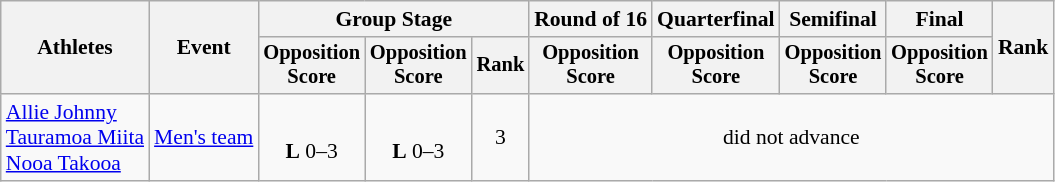<table class="wikitable" style="font-size:90%">
<tr>
<th rowspan=2>Athletes</th>
<th rowspan=2>Event</th>
<th colspan=3>Group Stage</th>
<th>Round of 16</th>
<th>Quarterfinal</th>
<th>Semifinal</th>
<th>Final</th>
<th rowspan=2>Rank</th>
</tr>
<tr style="font-size:95%">
<th>Opposition<br>Score</th>
<th>Opposition<br>Score</th>
<th>Rank</th>
<th>Opposition<br>Score</th>
<th>Opposition<br>Score</th>
<th>Opposition<br>Score</th>
<th>Opposition<br>Score</th>
</tr>
<tr align=center>
<td align=left><a href='#'>Allie Johnny</a><br><a href='#'>Tauramoa Miita</a><br><a href='#'>Nooa Takooa</a></td>
<td align=left><a href='#'>Men's team</a></td>
<td><br><strong>L</strong> 0–3</td>
<td><br><strong>L</strong> 0–3</td>
<td>3</td>
<td colspan=5>did not advance</td>
</tr>
</table>
